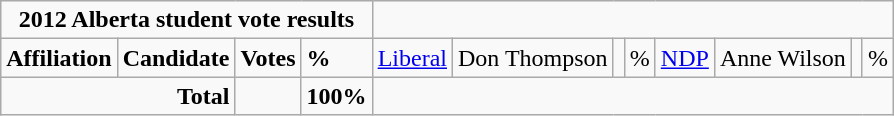<table class="wikitable">
<tr>
<td colspan="5" align=center><strong>2012 Alberta student vote results</strong></td>
</tr>
<tr>
<td colspan="2"><strong>Affiliation</strong></td>
<td><strong>Candidate</strong></td>
<td><strong>Votes</strong></td>
<td><strong>%</strong><br>

</td>
<td><a href='#'>Liberal</a></td>
<td>Don Thompson</td>
<td></td>
<td>%<br>
</td>
<td><a href='#'>NDP</a></td>
<td>Anne Wilson</td>
<td></td>
<td>%<br></td>
</tr>
<tr>
<td colspan="3" align="right"><strong>Total</strong></td>
<td></td>
<td><strong>100%</strong></td>
</tr>
</table>
